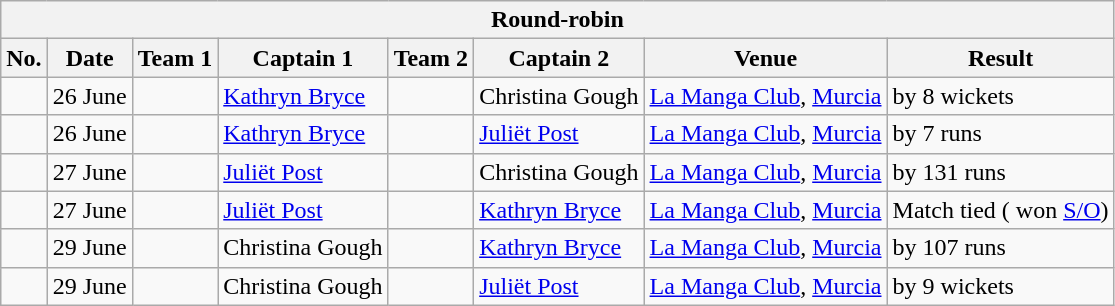<table class="wikitable">
<tr>
<th colspan="8">Round-robin</th>
</tr>
<tr>
<th>No.</th>
<th>Date</th>
<th>Team 1</th>
<th>Captain 1</th>
<th>Team 2</th>
<th>Captain 2</th>
<th>Venue</th>
<th>Result</th>
</tr>
<tr>
<td></td>
<td>26 June</td>
<td></td>
<td><a href='#'>Kathryn Bryce</a></td>
<td></td>
<td>Christina Gough</td>
<td><a href='#'>La Manga Club</a>, <a href='#'>Murcia</a></td>
<td> by 8 wickets</td>
</tr>
<tr>
<td></td>
<td>26 June</td>
<td></td>
<td><a href='#'>Kathryn Bryce</a></td>
<td></td>
<td><a href='#'>Juliët Post</a></td>
<td><a href='#'>La Manga Club</a>, <a href='#'>Murcia</a></td>
<td> by 7 runs</td>
</tr>
<tr>
<td></td>
<td>27 June</td>
<td></td>
<td><a href='#'>Juliët Post</a></td>
<td></td>
<td>Christina Gough</td>
<td><a href='#'>La Manga Club</a>, <a href='#'>Murcia</a></td>
<td> by 131 runs</td>
</tr>
<tr>
<td></td>
<td>27 June</td>
<td></td>
<td><a href='#'>Juliët Post</a></td>
<td></td>
<td><a href='#'>Kathryn Bryce</a></td>
<td><a href='#'>La Manga Club</a>, <a href='#'>Murcia</a></td>
<td>Match tied ( won <a href='#'>S/O</a>)</td>
</tr>
<tr>
<td></td>
<td>29 June</td>
<td></td>
<td>Christina Gough</td>
<td></td>
<td><a href='#'>Kathryn Bryce</a></td>
<td><a href='#'>La Manga Club</a>, <a href='#'>Murcia</a></td>
<td> by 107 runs</td>
</tr>
<tr>
<td></td>
<td>29 June</td>
<td></td>
<td>Christina Gough</td>
<td></td>
<td><a href='#'>Juliët Post</a></td>
<td><a href='#'>La Manga Club</a>, <a href='#'>Murcia</a></td>
<td> by 9 wickets</td>
</tr>
</table>
